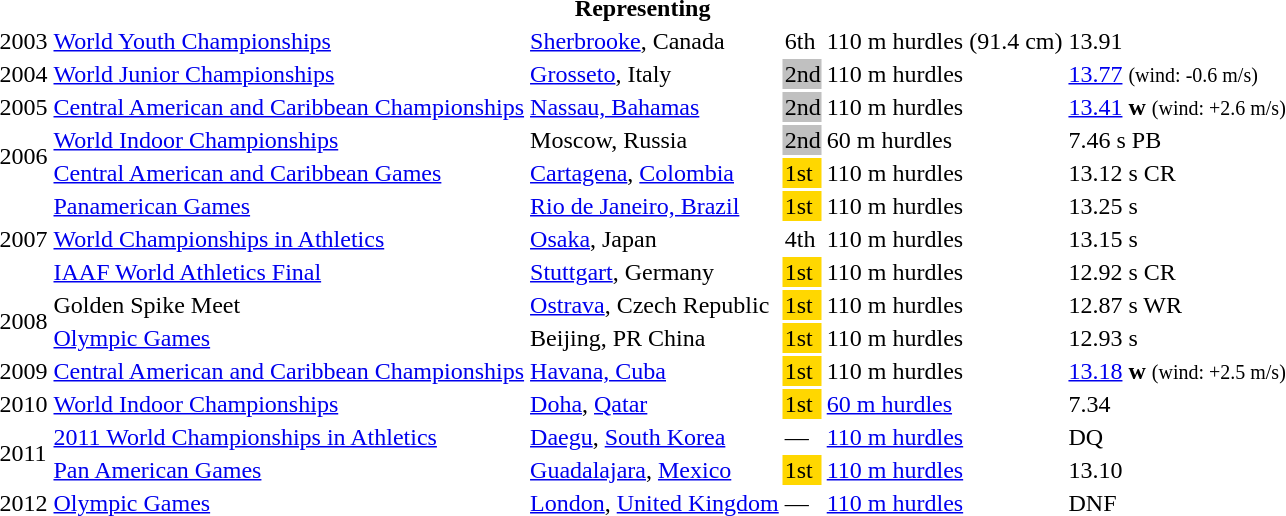<table>
<tr>
<th colspan="6">Representing </th>
</tr>
<tr>
<td>2003</td>
<td><a href='#'>World Youth Championships</a></td>
<td><a href='#'>Sherbrooke</a>, Canada</td>
<td>6th</td>
<td>110 m hurdles (91.4 cm)</td>
<td>13.91</td>
</tr>
<tr>
<td>2004</td>
<td><a href='#'>World Junior Championships</a></td>
<td><a href='#'>Grosseto</a>, Italy</td>
<td bgcolor="silver" align="center">2nd</td>
<td>110 m hurdles</td>
<td><a href='#'>13.77</a> <small>(wind: -0.6 m/s)</small></td>
</tr>
<tr>
<td>2005</td>
<td><a href='#'>Central American and Caribbean Championships</a></td>
<td><a href='#'>Nassau, Bahamas</a></td>
<td bgcolor="silver">2nd</td>
<td>110 m hurdles</td>
<td><a href='#'>13.41</a> <strong>w</strong> <small>(wind: +2.6 m/s)</small></td>
</tr>
<tr>
<td rowspan=2>2006</td>
<td><a href='#'>World Indoor Championships</a></td>
<td>Moscow, Russia</td>
<td bgcolor="silver">2nd</td>
<td>60 m hurdles</td>
<td>7.46 s PB</td>
</tr>
<tr>
<td><a href='#'>Central American and Caribbean Games</a></td>
<td><a href='#'>Cartagena</a>, <a href='#'>Colombia</a></td>
<td bgcolor="gold">1st</td>
<td>110 m hurdles</td>
<td>13.12 s CR</td>
</tr>
<tr>
<td rowspan=3>2007</td>
<td><a href='#'>Panamerican Games</a></td>
<td><a href='#'>Rio de Janeiro, Brazil</a></td>
<td bgcolor="gold">1st</td>
<td>110 m hurdles</td>
<td>13.25 s</td>
</tr>
<tr>
<td><a href='#'>World Championships in Athletics</a></td>
<td><a href='#'>Osaka</a>, Japan</td>
<td>4th</td>
<td>110 m hurdles</td>
<td>13.15 s</td>
</tr>
<tr>
<td><a href='#'>IAAF World Athletics Final</a></td>
<td><a href='#'>Stuttgart</a>, Germany</td>
<td bgcolor="gold">1st</td>
<td>110 m hurdles</td>
<td>12.92 s CR</td>
</tr>
<tr>
<td rowspan=2>2008</td>
<td>Golden Spike Meet</td>
<td><a href='#'>Ostrava</a>, Czech Republic</td>
<td bgcolor="gold">1st</td>
<td>110 m hurdles</td>
<td>12.87 s WR</td>
</tr>
<tr>
<td><a href='#'>Olympic Games</a></td>
<td>Beijing, PR China</td>
<td bgcolor="gold">1st</td>
<td>110 m hurdles</td>
<td>12.93 s</td>
</tr>
<tr>
<td>2009</td>
<td><a href='#'>Central American and Caribbean Championships</a></td>
<td><a href='#'>Havana, Cuba</a></td>
<td bgcolor="gold">1st</td>
<td>110 m hurdles</td>
<td><a href='#'>13.18</a> <strong>w</strong> <small>(wind: +2.5 m/s)</small></td>
</tr>
<tr>
<td>2010</td>
<td><a href='#'>World Indoor Championships</a></td>
<td><a href='#'>Doha</a>, <a href='#'>Qatar</a></td>
<td bgcolor="gold">1st</td>
<td><a href='#'>60 m hurdles</a></td>
<td>7.34</td>
</tr>
<tr>
<td rowspan="2">2011</td>
<td><a href='#'>2011 World Championships in Athletics</a></td>
<td><a href='#'>Daegu</a>, <a href='#'>South Korea</a></td>
<td>—</td>
<td><a href='#'>110 m hurdles</a></td>
<td>DQ</td>
</tr>
<tr>
<td><a href='#'>Pan American Games</a></td>
<td><a href='#'>Guadalajara</a>, <a href='#'>Mexico</a></td>
<td bgcolor="gold">1st</td>
<td><a href='#'>110 m hurdles</a></td>
<td>13.10</td>
</tr>
<tr>
<td>2012</td>
<td><a href='#'>Olympic Games</a></td>
<td><a href='#'>London</a>, <a href='#'>United Kingdom</a></td>
<td>—</td>
<td><a href='#'>110 m hurdles</a></td>
<td>DNF</td>
</tr>
</table>
